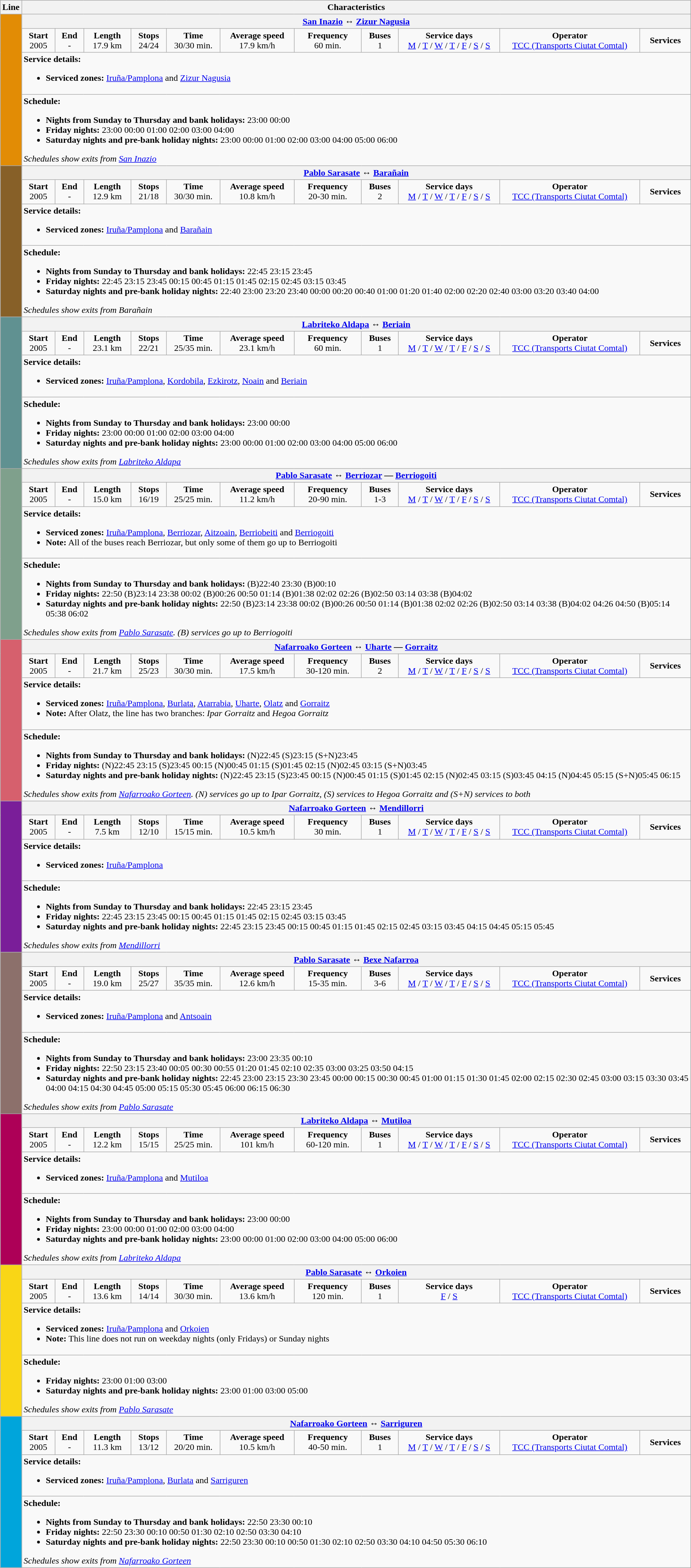<table class="wikitable">
<tr>
<th>Line</th>
<th colspan="11">Characteristics</th>
</tr>
<tr>
<td rowspan="4" bgcolor="#e28c05" align="center" style="color:white"></td>
<th colspan="11"><strong><a href='#'>San Inazio</a> ↔ <a href='#'>Zizur Nagusia</a></strong></th>
</tr>
<tr>
<td align="center"><strong>Start</strong><br>2005</td>
<td align="center"><strong>End</strong><br>-</td>
<td align="center"><strong>Length</strong><br>17.9 km</td>
<td align="center"><strong>Stops</strong><br>24/24</td>
<td align="center"><strong>Time</strong><br>30/30 min.</td>
<td align="center"><strong>Average speed</strong><br>17.9 km/h</td>
<td align="center"><strong>Frequency</strong><br>60 min.</td>
<td align="center"><strong>Buses</strong><br>1</td>
<td align="center"><strong>Service days</strong><br><a href='#'>M</a> / <a href='#'>T</a> / <a href='#'>W</a> / <a href='#'>T</a> / <a href='#'>F</a> / <a href='#'>S</a> / <a href='#'>S</a></td>
<td align="center"><strong>Operator</strong><br><a href='#'>TCC (Transports Ciutat Comtal)</a></td>
<td align="center"><strong>Services</strong><br></td>
</tr>
<tr>
<td colspan="11"><strong>Service details:</strong><br><ul><li><strong>Serviced zones:</strong> <a href='#'>Iruña/Pamplona</a> and <a href='#'>Zizur Nagusia</a></li></ul></td>
</tr>
<tr>
<td colspan="11"><strong>Schedule:</strong><br><ul><li><strong>Nights from Sunday to Thursday and bank holidays:</strong> 23:00 00:00</li><li><strong>Friday nights:</strong> 23:00 00:00 01:00 02:00 03:00 04:00</li><li><strong>Saturday nights and pre-bank holiday nights:</strong> 23:00 00:00 01:00 02:00 03:00 04:00 05:00 06:00</li></ul><em>Schedules show exits from <a href='#'>San Inazio</a></em></td>
</tr>
<tr>
<td rowspan="4" bgcolor="#876028" align="center"></td>
<th colspan="11" align="center"><a href='#'>Pablo Sarasate</a> <strong>↔ <a href='#'>Barañain</a></strong></th>
</tr>
<tr>
<td align="center"><strong>Start</strong><br>2005</td>
<td align="center"><strong>End</strong><br>-</td>
<td align="center"><strong>Length</strong><br>12.9 km</td>
<td align="center"><strong>Stops</strong><br>21/18</td>
<td align="center"><strong>Time</strong><br>30/30 min.</td>
<td align="center"><strong>Average speed</strong><br>10.8 km/h</td>
<td align="center"><strong>Frequency</strong><br>20-30 min.</td>
<td align="center"><strong>Buses</strong><br>2</td>
<td align="center"><strong>Service days</strong><br><a href='#'>M</a> / <a href='#'>T</a> / <a href='#'>W</a> / <a href='#'>T</a> / <a href='#'>F</a> / <a href='#'>S</a> / <a href='#'>S</a></td>
<td align="center"><strong>Operator</strong><br><a href='#'>TCC (Transports Ciutat Comtal)</a></td>
<td align="center"><strong>Services</strong><br></td>
</tr>
<tr>
<td colspan="11"><strong>Service details:</strong><br><ul><li><strong>Serviced zones:</strong> <a href='#'>Iruña/Pamplona</a> and <a href='#'>Barañain</a></li></ul></td>
</tr>
<tr>
<td colspan="11"><strong>Schedule:</strong><br><ul><li><strong>Nights from Sunday to Thursday and bank holidays:</strong> 22:45 23:15 23:45</li><li><strong>Friday nights:</strong> 22:45 23:15 23:45 00:15 00:45 01:15 01:45 02:15 02:45 03:15 03:45</li><li><strong>Saturday nights and pre-bank holiday nights:</strong> 22:40 23:00 23:20 23:40 00:00 00:20 00:40 01:00 01:20 01:40 02:00 02:20 02:40 03:00 03:20 03:40 04:00</li></ul><em>Schedules show exits from Barañain</em></td>
</tr>
<tr>
<td rowspan="4" bgcolor="#609191" align="center" style="color:white"></td>
<th colspan="11"><a href='#'>Labriteko Aldapa</a> <strong>↔ <a href='#'>Beriain</a></strong></th>
</tr>
<tr>
<td align="center"><strong>Start</strong><br>2005</td>
<td align="center"><strong>End</strong><br>-</td>
<td align="center"><strong>Length</strong><br>23.1 km</td>
<td align="center"><strong>Stops</strong><br>22/21</td>
<td align="center"><strong>Time</strong><br>25/35 min.</td>
<td align="center"><strong>Average speed</strong><br>23.1 km/h</td>
<td align="center"><strong>Frequency</strong><br>60 min.</td>
<td align="center"><strong>Buses</strong><br>1</td>
<td align="center"><strong>Service days</strong><br><a href='#'>M</a> / <a href='#'>T</a> / <a href='#'>W</a> / <a href='#'>T</a> / <a href='#'>F</a> / <a href='#'>S</a> / <a href='#'>S</a></td>
<td align="center"><strong>Operator</strong><br><a href='#'>TCC (Transports Ciutat Comtal)</a></td>
<td align="center"><strong>Services</strong><br></td>
</tr>
<tr>
<td colspan="11"><strong>Service details:</strong><br><ul><li><strong>Serviced zones:</strong> <a href='#'>Iruña/Pamplona</a>, <a href='#'>Kordobila</a>, <a href='#'>Ezkirotz</a>, <a href='#'>Noain</a> and <a href='#'>Beriain</a></li></ul></td>
</tr>
<tr>
<td colspan="11"><strong>Schedule:</strong><br><ul><li><strong>Nights from Sunday to Thursday and bank holidays:</strong> 23:00 00:00</li><li><strong>Friday nights:</strong> 23:00 00:00 01:00 02:00 03:00 04:00</li><li><strong>Saturday nights and pre-bank holiday nights:</strong> 23:00 00:00 01:00 02:00 03:00 04:00 05:00 06:00</li></ul><em>Schedules show exits from <a href='#'>Labriteko Aldapa</a></em></td>
</tr>
<tr>
<td rowspan="4" bgcolor="#7fa08c" align="center"></td>
<th colspan="11" align="center"><strong><a href='#'>Pablo Sarasate</a> ↔ <a href='#'>Berriozar</a> — <a href='#'>Berriogoiti</a></strong></th>
</tr>
<tr>
<td align="center"><strong>Start</strong><br>2005</td>
<td align="center"><strong>End</strong><br>-</td>
<td align="center"><strong>Length</strong><br>15.0 km</td>
<td align="center"><strong>Stops</strong><br>16/19</td>
<td align="center"><strong>Time</strong><br>25/25 min.</td>
<td align="center"><strong>Average speed</strong><br>11.2 km/h</td>
<td align="center"><strong>Frequency</strong><br>20-90 min.</td>
<td align="center"><strong>Buses</strong><br>1-3</td>
<td align="center"><strong>Service days</strong><br><a href='#'>M</a> / <a href='#'>T</a> / <a href='#'>W</a> / <a href='#'>T</a> / <a href='#'>F</a> / <a href='#'>S</a> / <a href='#'>S</a></td>
<td align="center"><strong>Operator</strong><br><a href='#'>TCC (Transports Ciutat Comtal)</a></td>
<td align="center"><strong>Services</strong><br></td>
</tr>
<tr>
<td colspan="11"><strong>Service details:</strong><br><ul><li><strong>Serviced zones:</strong> <a href='#'>Iruña/Pamplona</a>, <a href='#'>Berriozar</a>, <a href='#'>Aitzoain</a>, <a href='#'>Berriobeiti</a> and <a href='#'>Berriogoiti</a></li><li><strong>Note:</strong> All of the buses reach Berriozar, but only some of them go up to Berriogoiti</li></ul></td>
</tr>
<tr>
<td colspan="11"><strong>Schedule:</strong><br><ul><li><strong>Nights from Sunday to Thursday and bank holidays:</strong> (B)22:40 23:30 (B)00:10</li><li><strong>Friday nights:</strong> 22:50 (B)23:14 23:38 00:02 (B)00:26 00:50 01:14 (B)01:38 02:02 02:26 (B)02:50 03:14 03:38 (B)04:02</li><li><strong>Saturday nights and pre-bank holiday nights:</strong> 22:50 (B)23:14 23:38 00:02 (B)00:26 00:50 01:14 (B)01:38 02:02 02:26 (B)02:50 03:14 03:38 (B)04:02 04:26 04:50 (B)05:14 05:38 06:02</li></ul><em>Schedules show exits from <a href='#'>Pablo Sarasate</a>. (B) services go up to Berriogoiti</em></td>
</tr>
<tr>
<td rowspan="4" bgcolor="#d6606d" align="center" style="color:white"></td>
<th colspan="11"><strong><a href='#'>Nafarroako Gorteen</a> ↔ <a href='#'>Uharte</a> — <a href='#'>Gorraitz</a></strong></th>
</tr>
<tr>
<td align="center"><strong>Start</strong><br>2005</td>
<td align="center"><strong>End</strong><br>-</td>
<td align="center"><strong>Length</strong><br>21.7 km</td>
<td align="center"><strong>Stops</strong><br>25/23</td>
<td align="center"><strong>Time</strong><br>30/30 min.</td>
<td align="center"><strong>Average speed</strong><br>17.5 km/h</td>
<td align="center"><strong>Frequency</strong><br>30-120 min.</td>
<td align="center"><strong>Buses</strong><br>2</td>
<td align="center"><strong>Service days</strong><br><a href='#'>M</a> / <a href='#'>T</a> / <a href='#'>W</a> / <a href='#'>T</a> / <a href='#'>F</a> / <a href='#'>S</a> / <a href='#'>S</a></td>
<td align="center"><strong>Operator</strong><br><a href='#'>TCC (Transports Ciutat Comtal)</a></td>
<td align="center"><strong>Services</strong><br></td>
</tr>
<tr>
<td colspan="11"><strong>Service details:</strong><br><ul><li><strong>Serviced zones:</strong> <a href='#'>Iruña/Pamplona</a>, <a href='#'>Burlata</a>, <a href='#'>Atarrabia</a>, <a href='#'>Uharte</a>, <a href='#'>Olatz</a> and <a href='#'>Gorraitz</a></li><li><strong>Note:</strong> After Olatz, the line has two branches: <em>Ipar Gorraitz</em> and <em>Hegoa Gorraitz</em></li></ul></td>
</tr>
<tr>
<td colspan="11"><strong>Schedule:</strong><br><ul><li><strong>Nights from Sunday to Thursday and bank holidays:</strong> (N)22:45 (S)23:15 (S+N)23:45</li><li><strong>Friday nights:</strong> (N)22:45 23:15 (S)23:45 00:15 (N)00:45 01:15 (S)01:45 02:15 (N)02:45 03:15 (S+N)03:45</li><li><strong>Saturday nights and pre-bank holiday nights:</strong> (N)22:45 23:15 (S)23:45 00:15 (N)00:45 01:15 (S)01:45 02:15 (N)02:45 03:15 (S)03:45 04:15 (N)04:45 05:15 (S+N)05:45 06:15</li></ul><em>Schedules show exits from <a href='#'>Nafarroako Gorteen</a>. (N) services go up to Ipar Gorraitz, (S) services to Hegoa Gorraitz and (S+N) services to both</em></td>
</tr>
<tr>
<td rowspan="4" bgcolor="#7a1e99" align="center"></td>
<th colspan="11" align="center"><strong><a href='#'>Nafarroako Gorteen</a> ↔ <a href='#'>Mendillorri</a></strong></th>
</tr>
<tr>
<td align="center"><strong>Start</strong><br>2005</td>
<td align="center"><strong>End</strong><br>-</td>
<td align="center"><strong>Length</strong><br>7.5 km</td>
<td align="center"><strong>Stops</strong><br>12/10</td>
<td align="center"><strong>Time</strong><br>15/15 min.</td>
<td align="center"><strong>Average speed</strong><br>10.5 km/h</td>
<td align="center"><strong>Frequency</strong><br>30 min.</td>
<td align="center"><strong>Buses</strong><br>1</td>
<td align="center"><strong>Service days</strong><br><a href='#'>M</a> / <a href='#'>T</a> / <a href='#'>W</a> / <a href='#'>T</a> / <a href='#'>F</a> / <a href='#'>S</a> / <a href='#'>S</a></td>
<td align="center"><strong>Operator</strong><br><a href='#'>TCC (Transports Ciutat Comtal)</a></td>
<td align="center"><strong>Services</strong><br></td>
</tr>
<tr>
<td colspan="11"><strong>Service details:</strong><br><ul><li><strong>Serviced zones:</strong> <a href='#'>Iruña/Pamplona</a></li></ul></td>
</tr>
<tr>
<td colspan="11"><strong>Schedule:</strong><br><ul><li><strong>Nights from Sunday to Thursday and bank holidays:</strong> 22:45 23:15 23:45</li><li><strong>Friday nights:</strong> 22:45 23:15 23:45 00:15 00:45 01:15 01:45 02:15 02:45 03:15 03:45</li><li><strong>Saturday nights and pre-bank holiday nights:</strong> 22:45 23:15 23:45 00:15 00:45 01:15 01:45 02:15 02:45 03:15 03:45 04:15 04:45 05:15 05:45</li></ul><em>Schedules show exits from <a href='#'>Mendillorri</a></em></td>
</tr>
<tr>
<td rowspan="4" bgcolor="#8c706b" align="center" style="color:white"></td>
<th colspan="11"><strong><a href='#'>Pablo Sarasate</a> ↔ <a href='#'>Bexe Nafarroa</a></strong></th>
</tr>
<tr>
<td align="center"><strong>Start</strong><br>2005</td>
<td align="center"><strong>End</strong><br>-</td>
<td align="center"><strong>Length</strong><br>19.0 km</td>
<td align="center"><strong>Stops</strong><br>25/27</td>
<td align="center"><strong>Time</strong><br>35/35 min.</td>
<td align="center"><strong>Average speed</strong><br>12.6 km/h</td>
<td align="center"><strong>Frequency</strong><br>15-35 min.</td>
<td align="center"><strong>Buses</strong><br>3-6</td>
<td align="center"><strong>Service days</strong><br><a href='#'>M</a> / <a href='#'>T</a> / <a href='#'>W</a> / <a href='#'>T</a> / <a href='#'>F</a> / <a href='#'>S</a> / <a href='#'>S</a></td>
<td align="center"><strong>Operator</strong><br><a href='#'>TCC (Transports Ciutat Comtal)</a></td>
<td align="center"><strong>Services</strong><br></td>
</tr>
<tr>
<td colspan="11"><strong>Service details:</strong><br><ul><li><strong>Serviced zones:</strong> <a href='#'>Iruña/Pamplona</a> and <a href='#'>Antsoain</a></li></ul></td>
</tr>
<tr>
<td colspan="11"><strong>Schedule:</strong><br><ul><li><strong>Nights from Sunday to Thursday and bank holidays:</strong> 23:00 23:35 00:10</li><li><strong>Friday nights:</strong> 22:50 23:15 23:40 00:05 00:30 00:55 01:20 01:45 02:10 02:35 03:00 03:25 03:50 04:15</li><li><strong>Saturday nights and pre-bank holiday nights:</strong> 22:45 23:00 23:15 23:30 23:45 00:00 00:15 00:30 00:45 01:00 01:15 01:30 01:45 02:00 02:15 02:30 02:45 03:00 03:15 03:30 03:45 04:00 04:15 04:30 04:45 05:00 05:15 05:30 05:45 06:00 06:15 06:30</li></ul><em>Schedules show exits from <a href='#'>Pablo Sarasate</a></em></td>
</tr>
<tr>
<td rowspan="4" bgcolor="#ad0057" align="center"></td>
<th colspan="11" align="center"><a href='#'>Labriteko Aldapa</a> <strong>↔ <a href='#'>Mutiloa</a></strong></th>
</tr>
<tr>
<td align="center"><strong>Start</strong><br>2005</td>
<td align="center"><strong>End</strong><br>-</td>
<td align="center"><strong>Length</strong><br>12.2 km</td>
<td align="center"><strong>Stops</strong><br>15/15</td>
<td align="center"><strong>Time</strong><br>25/25 min.</td>
<td align="center"><strong>Average speed</strong><br>101 km/h</td>
<td align="center"><strong>Frequency</strong><br>60-120 min.</td>
<td align="center"><strong>Buses</strong><br>1</td>
<td align="center"><strong>Service days</strong><br><a href='#'>M</a> / <a href='#'>T</a> / <a href='#'>W</a> / <a href='#'>T</a> / <a href='#'>F</a> / <a href='#'>S</a> / <a href='#'>S</a></td>
<td align="center"><strong>Operator</strong><br><a href='#'>TCC (Transports Ciutat Comtal)</a></td>
<td align="center"><strong>Services</strong><br></td>
</tr>
<tr>
<td colspan="11"><strong>Service details:</strong><br><ul><li><strong>Serviced zones:</strong> <a href='#'>Iruña/Pamplona</a> and <a href='#'>Mutiloa</a></li></ul></td>
</tr>
<tr>
<td colspan="11"><strong>Schedule:</strong><br><ul><li><strong>Nights from Sunday to Thursday and bank holidays:</strong> 23:00 00:00</li><li><strong>Friday nights:</strong> 23:00 00:00 01:00 02:00 03:00 04:00</li><li><strong>Saturday nights and pre-bank holiday nights:</strong> 23:00 00:00 01:00 02:00 03:00 04:00 05:00 06:00</li></ul><em>Schedules show exits from <a href='#'>Labriteko Aldapa</a></em></td>
</tr>
<tr>
<td rowspan="4" bgcolor="#f9d616" align="center" style="color:white"></td>
<th colspan="11"><strong><a href='#'>Pablo Sarasate</a> ↔ <a href='#'>Orkoien</a></strong></th>
</tr>
<tr>
<td align="center"><strong>Start</strong><br>2005</td>
<td align="center"><strong>End</strong><br>-</td>
<td align="center"><strong>Length</strong><br>13.6 km</td>
<td align="center"><strong>Stops</strong><br>14/14</td>
<td align="center"><strong>Time</strong><br>30/30 min.</td>
<td align="center"><strong>Average speed</strong><br>13.6 km/h</td>
<td align="center"><strong>Frequency</strong><br>120 min.</td>
<td align="center"><strong>Buses</strong><br>1</td>
<td align="center"><strong>Service days</strong><br><a href='#'>F</a> / <a href='#'>S</a></td>
<td align="center"><strong>Operator</strong><br><a href='#'>TCC (Transports Ciutat Comtal)</a></td>
<td align="center"><strong>Services</strong><br></td>
</tr>
<tr>
<td colspan="11"><strong>Service details:</strong><br><ul><li><strong>Serviced zones:</strong> <a href='#'>Iruña/Pamplona</a> and <a href='#'>Orkoien</a></li><li><strong>Note:</strong> This line does not run on weekday nights (only Fridays) or Sunday nights</li></ul></td>
</tr>
<tr>
<td colspan="11"><strong>Schedule:</strong><br><ul><li><strong>Friday nights:</strong> 23:00 01:00 03:00</li><li><strong>Saturday nights and pre-bank holiday nights:</strong> 23:00 01:00 03:00 05:00</li></ul><em>Schedules show exits from <a href='#'>Pablo Sarasate</a></em></td>
</tr>
<tr>
<td rowspan="4" bgcolor="#00a5db" align="center"></td>
<th colspan="11" align="center"><strong><a href='#'>Nafarroako Gorteen</a> ↔ <a href='#'>Sarriguren</a></strong></th>
</tr>
<tr>
<td align="center"><strong>Start</strong><br>2005</td>
<td align="center"><strong>End</strong><br>-</td>
<td align="center"><strong>Length</strong><br>11.3 km</td>
<td align="center"><strong>Stops</strong><br>13/12</td>
<td align="center"><strong>Time</strong><br>20/20 min.</td>
<td align="center"><strong>Average speed</strong><br>10.5 km/h</td>
<td align="center"><strong>Frequency</strong><br>40-50 min.</td>
<td align="center"><strong>Buses</strong><br>1</td>
<td align="center"><strong>Service days</strong><br><a href='#'>M</a> / <a href='#'>T</a> / <a href='#'>W</a> / <a href='#'>T</a> / <a href='#'>F</a> / <a href='#'>S</a> / <a href='#'>S</a></td>
<td align="center"><strong>Operator</strong><br><a href='#'>TCC (Transports Ciutat Comtal)</a></td>
<td align="center"><strong>Services</strong><br></td>
</tr>
<tr>
<td colspan="11"><strong>Service details:</strong><br><ul><li><strong>Serviced zones:</strong> <a href='#'>Iruña/Pamplona</a>, <a href='#'>Burlata</a> and <a href='#'>Sarriguren</a></li></ul></td>
</tr>
<tr>
<td colspan="11"><strong>Schedule:</strong><br><ul><li><strong>Nights from Sunday to Thursday and bank holidays:</strong> 22:50 23:30 00:10</li><li><strong>Friday nights:</strong> 22:50 23:30 00:10 00:50 01:30 02:10 02:50 03:30 04:10</li><li><strong>Saturday nights and pre-bank holiday nights:</strong> 22:50 23:30 00:10 00:50 01:30 02:10 02:50 03:30 04:10 04:50 05:30 06:10</li></ul><em>Schedules show exits from <a href='#'>Nafarroako Gorteen</a></em></td>
</tr>
</table>
